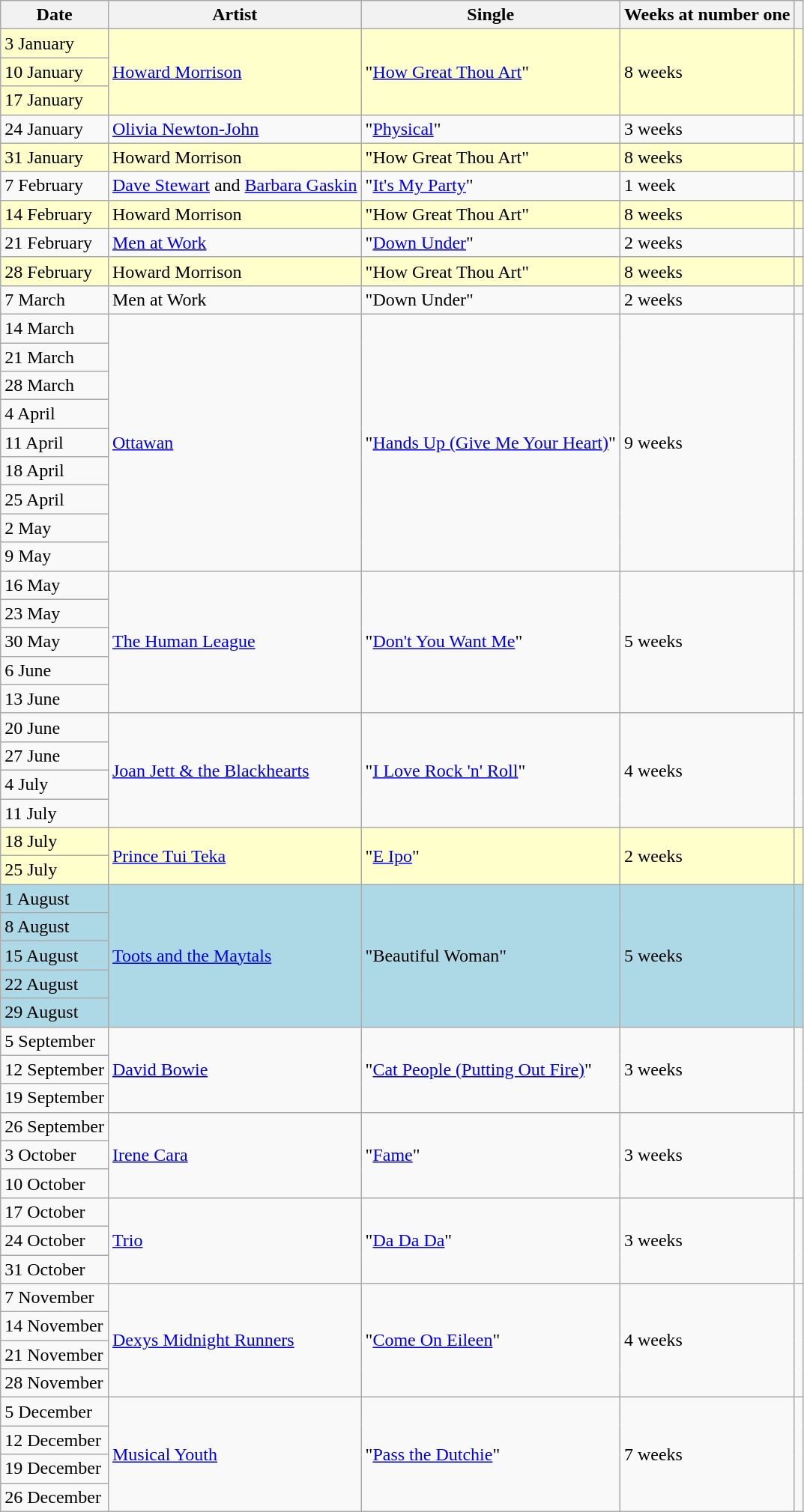<table class="wikitable">
<tr>
<th>Date</th>
<th>Artist</th>
<th>Single</th>
<th>Weeks at number one</th>
<th></th>
</tr>
<tr bgcolor="#FFFFCC">
<td>3 January</td>
<td rowspan="3"><a href='#'>Howard Morrison</a></td>
<td rowspan="3">"<a href='#'>How Great Thou Art</a>"</td>
<td rowspan="3">8 weeks</td>
<td rowspan="3"></td>
</tr>
<tr bgcolor="#FFFFCC">
<td>10 January</td>
</tr>
<tr bgcolor="#FFFFCC">
<td>17 January</td>
</tr>
<tr>
<td>24 January</td>
<td><a href='#'>Olivia Newton-John</a></td>
<td>"<a href='#'>Physical</a>"</td>
<td>3 weeks</td>
<td></td>
</tr>
<tr bgcolor="#FFFFCC">
<td>31 January</td>
<td>Howard Morrison</td>
<td>"How Great Thou Art"</td>
<td>8 weeks</td>
<td></td>
</tr>
<tr>
<td>7 February</td>
<td><a href='#'>Dave Stewart</a> and <a href='#'>Barbara Gaskin</a></td>
<td>"<a href='#'>It's My Party</a>"</td>
<td>1 week</td>
<td></td>
</tr>
<tr bgcolor="#FFFFCC">
<td>14 February</td>
<td>Howard Morrison</td>
<td>"How Great Thou Art"</td>
<td>8 weeks</td>
<td></td>
</tr>
<tr>
<td>21 February</td>
<td><a href='#'>Men at Work</a></td>
<td>"<a href='#'>Down Under</a>"</td>
<td>2 weeks</td>
<td></td>
</tr>
<tr bgcolor="#FFFFCC">
<td>28 February</td>
<td>Howard Morrison</td>
<td>"How Great Thou Art"</td>
<td>8 weeks</td>
<td></td>
</tr>
<tr>
<td>7 March</td>
<td>Men at Work</td>
<td>"Down Under"</td>
<td>2 weeks</td>
<td></td>
</tr>
<tr>
<td>14 March</td>
<td rowspan="9"><a href='#'>Ottawan</a></td>
<td rowspan="9">"<a href='#'>Hands Up (Give Me Your Heart)</a>"</td>
<td rowspan="9">9 weeks</td>
<td rowspan="9"></td>
</tr>
<tr>
<td>21 March</td>
</tr>
<tr>
<td>28 March</td>
</tr>
<tr>
<td>4 April</td>
</tr>
<tr>
<td>11 April</td>
</tr>
<tr>
<td>18 April</td>
</tr>
<tr>
<td>25 April</td>
</tr>
<tr>
<td>2 May</td>
</tr>
<tr>
<td>9 May</td>
</tr>
<tr>
<td>16 May</td>
<td rowspan="5"><a href='#'>The Human League</a></td>
<td rowspan="5">"<a href='#'>Don't You Want Me</a>"</td>
<td rowspan="5">5 weeks</td>
<td rowspan="5"></td>
</tr>
<tr>
<td>23 May</td>
</tr>
<tr>
<td>30 May</td>
</tr>
<tr>
<td>6 June</td>
</tr>
<tr>
<td>13 June</td>
</tr>
<tr>
<td>20 June</td>
<td rowspan="4"><a href='#'>Joan Jett & the Blackhearts</a></td>
<td rowspan="4">"<a href='#'>I Love Rock 'n' Roll</a>"</td>
<td rowspan="4">4 weeks</td>
<td rowspan="4"></td>
</tr>
<tr>
<td>27 June</td>
</tr>
<tr>
<td>4 July</td>
</tr>
<tr>
<td>11 July</td>
</tr>
<tr bgcolor="#FFFFCC">
<td>18 July</td>
<td rowspan="2"><a href='#'>Prince Tui Teka</a></td>
<td rowspan="2">"<a href='#'>E Ipo</a>"</td>
<td rowspan="2">2 weeks</td>
<td rowspan="2"></td>
</tr>
<tr bgcolor="#FFFFCC">
<td>25 July</td>
</tr>
<tr bgcolor="lightblue">
<td>1 August</td>
<td rowspan="5"><a href='#'>Toots and the Maytals</a></td>
<td rowspan="5">"Beautiful Woman"</td>
<td rowspan="5">5 weeks</td>
<td rowspan="5"></td>
</tr>
<tr bgcolor="lightblue">
<td>8 August</td>
</tr>
<tr bgcolor="lightblue">
<td>15 August</td>
</tr>
<tr bgcolor="lightblue">
<td>22 August</td>
</tr>
<tr bgcolor="lightblue">
<td>29 August</td>
</tr>
<tr>
<td>5 September</td>
<td rowspan="3"><a href='#'>David Bowie</a></td>
<td rowspan="3">"<a href='#'>Cat People (Putting Out Fire)</a>"</td>
<td rowspan="3">3 weeks</td>
<td rowspan="3"></td>
</tr>
<tr>
<td>12 September</td>
</tr>
<tr>
<td>19 September</td>
</tr>
<tr>
<td>26 September</td>
<td rowspan="3"><a href='#'>Irene Cara</a></td>
<td rowspan="3">"<a href='#'>Fame</a>"</td>
<td rowspan="3">3 weeks</td>
<td rowspan="3"></td>
</tr>
<tr>
<td>3 October</td>
</tr>
<tr>
<td>10 October</td>
</tr>
<tr>
<td>17 October</td>
<td rowspan="3"><a href='#'>Trio</a></td>
<td rowspan="3">"<a href='#'>Da Da Da</a>"</td>
<td rowspan="3">3 weeks</td>
<td rowspan="3"></td>
</tr>
<tr>
<td>24 October</td>
</tr>
<tr>
<td>31 October</td>
</tr>
<tr>
<td>7 November</td>
<td rowspan="4"><a href='#'>Dexys Midnight Runners</a></td>
<td rowspan="4">"<a href='#'>Come On Eileen</a>"</td>
<td rowspan="4">4 weeks</td>
<td rowspan="4"></td>
</tr>
<tr>
<td>14 November</td>
</tr>
<tr>
<td>21 November</td>
</tr>
<tr>
<td>28 November</td>
</tr>
<tr>
<td>5 December</td>
<td rowspan="4"><a href='#'>Musical Youth</a></td>
<td rowspan="4">"<a href='#'>Pass the Dutchie</a>"</td>
<td rowspan="4">7 weeks</td>
<td rowspan="4"></td>
</tr>
<tr>
<td>12 December</td>
</tr>
<tr>
<td>19 December</td>
</tr>
<tr>
<td>26 December</td>
</tr>
</table>
